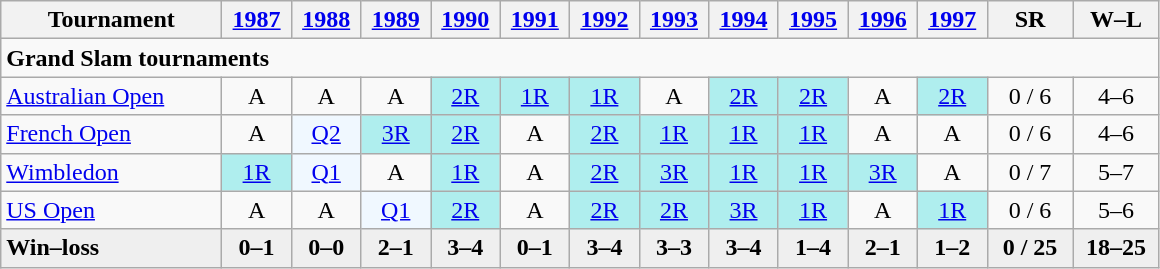<table class=wikitable style=text-align:center>
<tr>
<th width=140>Tournament</th>
<th width=39><a href='#'>1987</a></th>
<th width=39><a href='#'>1988</a></th>
<th width=39><a href='#'>1989</a></th>
<th width=39><a href='#'>1990</a></th>
<th width=39><a href='#'>1991</a></th>
<th width=39><a href='#'>1992</a></th>
<th width=39><a href='#'>1993</a></th>
<th width=39><a href='#'>1994</a></th>
<th width=39><a href='#'>1995</a></th>
<th width=39><a href='#'>1996</a></th>
<th width=39><a href='#'>1997</a></th>
<th width=50>SR</th>
<th width=50>W–L</th>
</tr>
<tr>
<td colspan="25" style="text-align:left;"><strong>Grand Slam tournaments</strong></td>
</tr>
<tr>
<td align=left><a href='#'>Australian Open</a></td>
<td>A</td>
<td>A</td>
<td>A</td>
<td bgcolor=afeeee><a href='#'>2R</a></td>
<td bgcolor=afeeee><a href='#'>1R</a></td>
<td bgcolor=afeeee><a href='#'>1R</a></td>
<td>A</td>
<td bgcolor=afeeee><a href='#'>2R</a></td>
<td bgcolor=afeeee><a href='#'>2R</a></td>
<td>A</td>
<td bgcolor=afeeee><a href='#'>2R</a></td>
<td>0 / 6</td>
<td>4–6</td>
</tr>
<tr>
<td align=left><a href='#'>French Open</a></td>
<td>A</td>
<td bgcolor=f0f8ff><a href='#'>Q2</a></td>
<td bgcolor=afeeee><a href='#'>3R</a></td>
<td bgcolor=afeeee><a href='#'>2R</a></td>
<td>A</td>
<td bgcolor=afeeee><a href='#'>2R</a></td>
<td bgcolor=afeeee><a href='#'>1R</a></td>
<td bgcolor=afeeee><a href='#'>1R</a></td>
<td bgcolor=afeeee><a href='#'>1R</a></td>
<td>A</td>
<td>A</td>
<td>0 / 6</td>
<td>4–6</td>
</tr>
<tr>
<td align=left><a href='#'>Wimbledon</a></td>
<td bgcolor=afeeee><a href='#'>1R</a></td>
<td bgcolor=f0f8ff><a href='#'>Q1</a></td>
<td>A</td>
<td bgcolor=afeeee><a href='#'>1R</a></td>
<td>A</td>
<td bgcolor=afeeee><a href='#'>2R</a></td>
<td bgcolor=afeeee><a href='#'>3R</a></td>
<td bgcolor=afeeee><a href='#'>1R</a></td>
<td bgcolor=afeeee><a href='#'>1R</a></td>
<td bgcolor=afeeee><a href='#'>3R</a></td>
<td>A</td>
<td>0 / 7</td>
<td>5–7</td>
</tr>
<tr>
<td align=left><a href='#'>US Open</a></td>
<td>A</td>
<td>A</td>
<td bgcolor=f0f8ff><a href='#'>Q1</a></td>
<td bgcolor=afeeee><a href='#'>2R</a></td>
<td>A</td>
<td bgcolor=afeeee><a href='#'>2R</a></td>
<td bgcolor=afeeee><a href='#'>2R</a></td>
<td bgcolor=afeeee><a href='#'>3R</a></td>
<td bgcolor=afeeee><a href='#'>1R</a></td>
<td>A</td>
<td bgcolor=afeeee><a href='#'>1R</a></td>
<td>0 / 6</td>
<td>5–6</td>
</tr>
<tr style="font-weight:bold; background:#efefef;">
<td style=text-align:left>Win–loss</td>
<td>0–1</td>
<td>0–0</td>
<td>2–1</td>
<td>3–4</td>
<td>0–1</td>
<td>3–4</td>
<td>3–3</td>
<td>3–4</td>
<td>1–4</td>
<td>2–1</td>
<td>1–2</td>
<td>0 / 25</td>
<td>18–25</td>
</tr>
</table>
